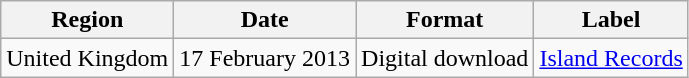<table class=wikitable>
<tr>
<th>Region</th>
<th>Date</th>
<th>Format</th>
<th>Label</th>
</tr>
<tr>
<td>United Kingdom</td>
<td>17 February 2013</td>
<td>Digital download</td>
<td><a href='#'>Island Records</a></td>
</tr>
</table>
